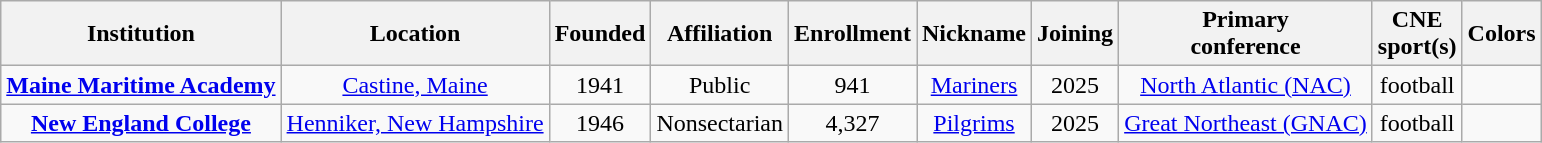<table class="sortable wikitable" style="text-align:center">
<tr>
<th>Institution</th>
<th>Location</th>
<th>Founded</th>
<th>Affiliation</th>
<th>Enrollment</th>
<th>Nickname</th>
<th>Joining</th>
<th>Primary<br>conference</th>
<th>CNE<br>sport(s)</th>
<th>Colors</th>
</tr>
<tr>
<td><strong><a href='#'>Maine Maritime Academy</a></strong></td>
<td><a href='#'>Castine, Maine</a></td>
<td>1941</td>
<td>Public</td>
<td>941</td>
<td><a href='#'>Mariners</a></td>
<td>2025</td>
<td><a href='#'>North Atlantic (NAC)</a></td>
<td>football</td>
<td align=right> </td>
</tr>
<tr>
<td><strong><a href='#'>New England College</a></strong></td>
<td><a href='#'>Henniker, New Hampshire</a></td>
<td>1946</td>
<td>Nonsectarian</td>
<td>4,327</td>
<td><a href='#'>Pilgrims</a></td>
<td>2025</td>
<td><a href='#'>Great Northeast (GNAC)</a></td>
<td>football</td>
<td align=right>   </td>
</tr>
</table>
